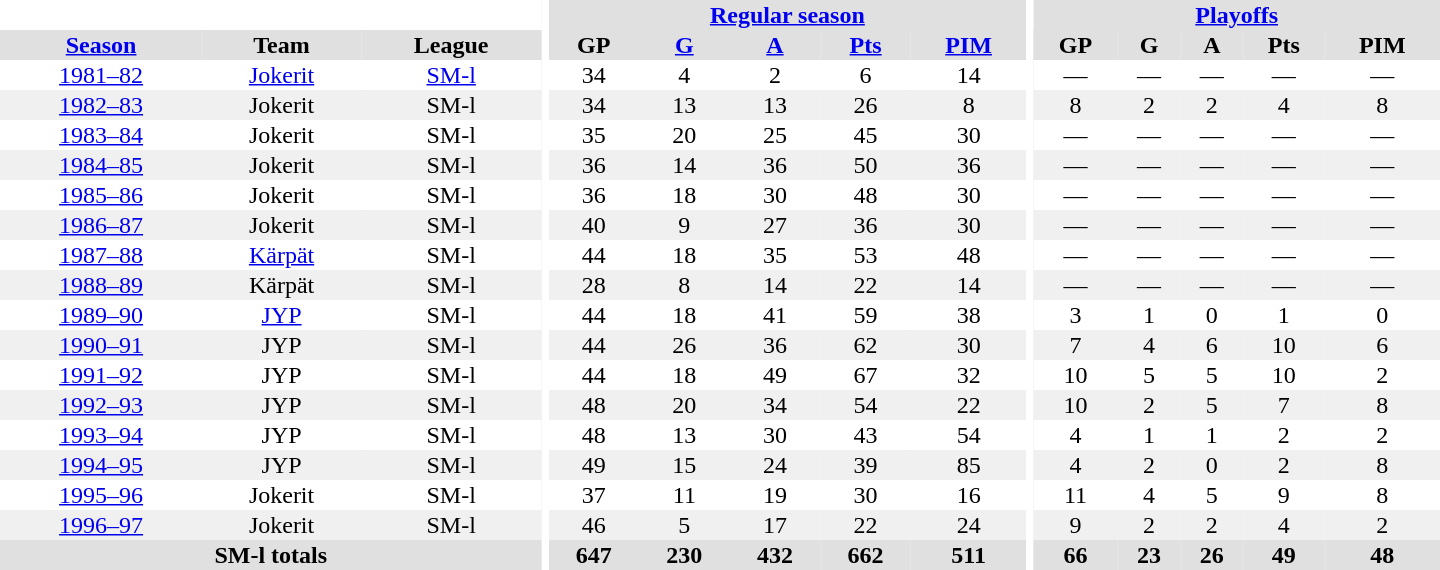<table border="0" cellpadding="1" cellspacing="0" style="text-align:center; width:60em">
<tr bgcolor="#e0e0e0">
<th colspan="3" bgcolor="#ffffff"></th>
<th rowspan="99" bgcolor="#ffffff"></th>
<th colspan="5"><a href='#'>Regular season</a></th>
<th rowspan="99" bgcolor="#ffffff"></th>
<th colspan="5"><a href='#'>Playoffs</a></th>
</tr>
<tr bgcolor="#e0e0e0">
<th><a href='#'>Season</a></th>
<th>Team</th>
<th>League</th>
<th>GP</th>
<th><a href='#'>G</a></th>
<th><a href='#'>A</a></th>
<th><a href='#'>Pts</a></th>
<th><a href='#'>PIM</a></th>
<th>GP</th>
<th>G</th>
<th>A</th>
<th>Pts</th>
<th>PIM</th>
</tr>
<tr>
<td><a href='#'>1981–82</a></td>
<td><a href='#'>Jokerit</a></td>
<td><a href='#'>SM-l</a></td>
<td>34</td>
<td>4</td>
<td>2</td>
<td>6</td>
<td>14</td>
<td>—</td>
<td>—</td>
<td>—</td>
<td>—</td>
<td>—</td>
</tr>
<tr bgcolor="#f0f0f0">
<td><a href='#'>1982–83</a></td>
<td>Jokerit</td>
<td>SM-l</td>
<td>34</td>
<td>13</td>
<td>13</td>
<td>26</td>
<td>8</td>
<td>8</td>
<td>2</td>
<td>2</td>
<td>4</td>
<td>8</td>
</tr>
<tr>
<td><a href='#'>1983–84</a></td>
<td>Jokerit</td>
<td>SM-l</td>
<td>35</td>
<td>20</td>
<td>25</td>
<td>45</td>
<td>30</td>
<td>—</td>
<td>—</td>
<td>—</td>
<td>—</td>
<td>—</td>
</tr>
<tr bgcolor="#f0f0f0">
<td><a href='#'>1984–85</a></td>
<td>Jokerit</td>
<td>SM-l</td>
<td>36</td>
<td>14</td>
<td>36</td>
<td>50</td>
<td>36</td>
<td>—</td>
<td>—</td>
<td>—</td>
<td>—</td>
<td>—</td>
</tr>
<tr>
<td><a href='#'>1985–86</a></td>
<td>Jokerit</td>
<td>SM-l</td>
<td>36</td>
<td>18</td>
<td>30</td>
<td>48</td>
<td>30</td>
<td>—</td>
<td>—</td>
<td>—</td>
<td>—</td>
<td>—</td>
</tr>
<tr bgcolor="#f0f0f0">
<td><a href='#'>1986–87</a></td>
<td>Jokerit</td>
<td>SM-l</td>
<td>40</td>
<td>9</td>
<td>27</td>
<td>36</td>
<td>30</td>
<td>—</td>
<td>—</td>
<td>—</td>
<td>—</td>
<td>—</td>
</tr>
<tr>
<td><a href='#'>1987–88</a></td>
<td><a href='#'>Kärpät</a></td>
<td>SM-l</td>
<td>44</td>
<td>18</td>
<td>35</td>
<td>53</td>
<td>48</td>
<td>—</td>
<td>—</td>
<td>—</td>
<td>—</td>
<td>—</td>
</tr>
<tr bgcolor="#f0f0f0">
<td><a href='#'>1988–89</a></td>
<td>Kärpät</td>
<td>SM-l</td>
<td>28</td>
<td>8</td>
<td>14</td>
<td>22</td>
<td>14</td>
<td>—</td>
<td>—</td>
<td>—</td>
<td>—</td>
<td>—</td>
</tr>
<tr>
<td><a href='#'>1989–90</a></td>
<td><a href='#'>JYP</a></td>
<td>SM-l</td>
<td>44</td>
<td>18</td>
<td>41</td>
<td>59</td>
<td>38</td>
<td>3</td>
<td>1</td>
<td>0</td>
<td>1</td>
<td>0</td>
</tr>
<tr bgcolor="#f0f0f0">
<td><a href='#'>1990–91</a></td>
<td>JYP</td>
<td>SM-l</td>
<td>44</td>
<td>26</td>
<td>36</td>
<td>62</td>
<td>30</td>
<td>7</td>
<td>4</td>
<td>6</td>
<td>10</td>
<td>6</td>
</tr>
<tr>
<td><a href='#'>1991–92</a></td>
<td>JYP</td>
<td>SM-l</td>
<td>44</td>
<td>18</td>
<td>49</td>
<td>67</td>
<td>32</td>
<td>10</td>
<td>5</td>
<td>5</td>
<td>10</td>
<td>2</td>
</tr>
<tr bgcolor="#f0f0f0">
<td><a href='#'>1992–93</a></td>
<td>JYP</td>
<td>SM-l</td>
<td>48</td>
<td>20</td>
<td>34</td>
<td>54</td>
<td>22</td>
<td>10</td>
<td>2</td>
<td>5</td>
<td>7</td>
<td>8</td>
</tr>
<tr>
<td><a href='#'>1993–94</a></td>
<td>JYP</td>
<td>SM-l</td>
<td>48</td>
<td>13</td>
<td>30</td>
<td>43</td>
<td>54</td>
<td>4</td>
<td>1</td>
<td>1</td>
<td>2</td>
<td>2</td>
</tr>
<tr bgcolor="#f0f0f0">
<td><a href='#'>1994–95</a></td>
<td>JYP</td>
<td>SM-l</td>
<td>49</td>
<td>15</td>
<td>24</td>
<td>39</td>
<td>85</td>
<td>4</td>
<td>2</td>
<td>0</td>
<td>2</td>
<td>8</td>
</tr>
<tr>
<td><a href='#'>1995–96</a></td>
<td>Jokerit</td>
<td>SM-l</td>
<td>37</td>
<td>11</td>
<td>19</td>
<td>30</td>
<td>16</td>
<td>11</td>
<td>4</td>
<td>5</td>
<td>9</td>
<td>8</td>
</tr>
<tr bgcolor="#f0f0f0">
<td><a href='#'>1996–97</a></td>
<td>Jokerit</td>
<td>SM-l</td>
<td>46</td>
<td>5</td>
<td>17</td>
<td>22</td>
<td>24</td>
<td>9</td>
<td>2</td>
<td>2</td>
<td>4</td>
<td>2</td>
</tr>
<tr bgcolor="#e0e0e0">
<th colspan="3">SM-l totals</th>
<th>647</th>
<th>230</th>
<th>432</th>
<th>662</th>
<th>511</th>
<th>66</th>
<th>23</th>
<th>26</th>
<th>49</th>
<th>48</th>
</tr>
</table>
